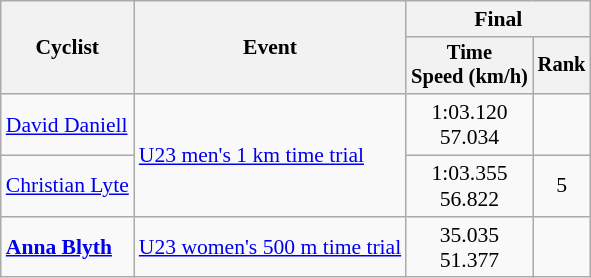<table class="wikitable" style="font-size:90%">
<tr>
<th rowspan="2">Cyclist</th>
<th rowspan="2">Event</th>
<th colspan=2>Final</th>
</tr>
<tr style="font-size:95%">
<th>Time<br>Speed (km/h)</th>
<th>Rank</th>
</tr>
<tr align=center>
<td align=left><a href='#'>David Daniell</a></td>
<td align=left rowspan=2><a href='#'>U23 men's 1 km time trial</a></td>
<td>1:03.120<br>57.034</td>
<td></td>
</tr>
<tr align=center>
<td align=left><a href='#'>Christian Lyte</a></td>
<td>1:03.355<br>56.822</td>
<td>5</td>
</tr>
<tr align=center>
<td align=left><strong><a href='#'>Anna Blyth</a></strong></td>
<td align=left><a href='#'>U23 women's 500 m time trial</a></td>
<td>35.035<br>51.377</td>
<td></td>
</tr>
</table>
